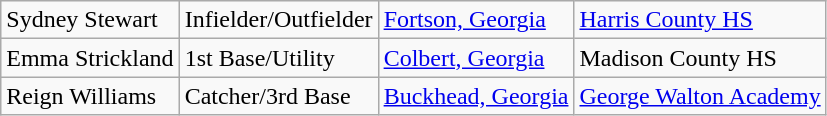<table class="wikitable">
<tr>
<td>Sydney Stewart</td>
<td>Infielder/Outfielder</td>
<td><a href='#'>Fortson, Georgia</a></td>
<td><a href='#'>Harris County HS</a></td>
</tr>
<tr>
<td>Emma Strickland</td>
<td>1st Base/Utility</td>
<td><a href='#'>Colbert, Georgia</a></td>
<td>Madison County HS</td>
</tr>
<tr>
<td>Reign Williams</td>
<td>Catcher/3rd Base</td>
<td><a href='#'>Buckhead, Georgia</a></td>
<td><a href='#'>George Walton Academy</a></td>
</tr>
</table>
